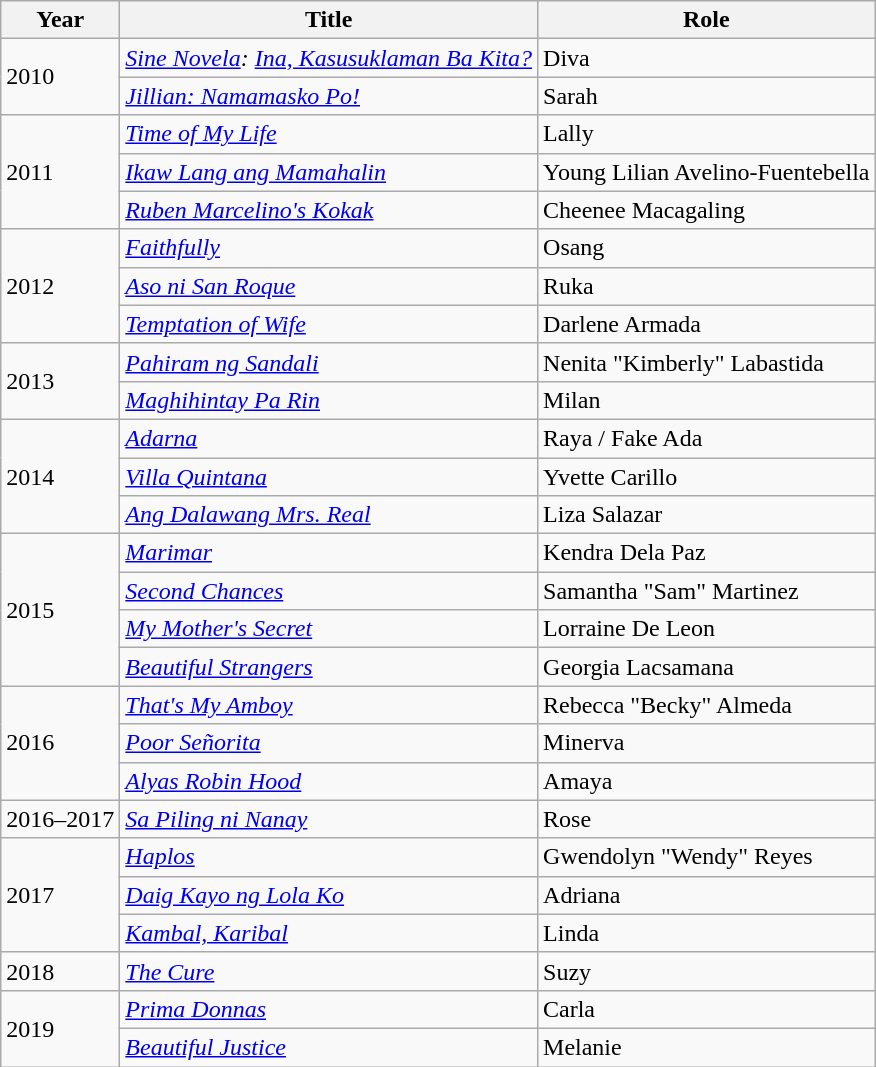<table class="wikitable sortable">
<tr>
<th>Year</th>
<th>Title</th>
<th>Role</th>
</tr>
<tr>
<td rowspan="2">2010</td>
<td><em><a href='#'>Sine Novela</a>: <a href='#'>Ina, Kasusuklaman Ba Kita?</a></em></td>
<td>Diva</td>
</tr>
<tr>
<td><em><a href='#'>Jillian: Namamasko Po!</a></em></td>
<td>Sarah</td>
</tr>
<tr>
<td rowspan="3">2011</td>
<td><em><a href='#'>Time of My Life</a></em></td>
<td>Lally</td>
</tr>
<tr>
<td><em><a href='#'>Ikaw Lang ang Mamahalin</a></em></td>
<td>Young Lilian Avelino-Fuentebella</td>
</tr>
<tr>
<td><em><a href='#'>Ruben Marcelino's Kokak</a></em></td>
<td>Cheenee Macagaling</td>
</tr>
<tr>
<td rowspan="3">2012</td>
<td><em><a href='#'>Faithfully</a></em></td>
<td>Osang</td>
</tr>
<tr>
<td><em><a href='#'>Aso ni San Roque</a></em></td>
<td>Ruka</td>
</tr>
<tr>
<td><em><a href='#'>Temptation of Wife</a></em></td>
<td>Darlene Armada</td>
</tr>
<tr>
<td rowspan="2">2013</td>
<td><em><a href='#'>Pahiram ng Sandali</a></em></td>
<td>Nenita "Kimberly" Labastida</td>
</tr>
<tr>
<td><em><a href='#'>Maghihintay Pa Rin</a></em></td>
<td>Milan</td>
</tr>
<tr>
<td rowspan="3">2014</td>
<td><em><a href='#'>Adarna</a></em></td>
<td>Raya / Fake Ada</td>
</tr>
<tr>
<td><em><a href='#'>Villa Quintana</a></em></td>
<td>Yvette Carillo</td>
</tr>
<tr>
<td><em><a href='#'>Ang Dalawang Mrs. Real</a></em></td>
<td>Liza Salazar</td>
</tr>
<tr>
<td rowspan=4>2015</td>
<td><em><a href='#'>Marimar</a></em></td>
<td>Kendra Dela Paz</td>
</tr>
<tr>
<td><em><a href='#'>Second Chances</a></em></td>
<td>Samantha "Sam" Martinez</td>
</tr>
<tr>
<td><em><a href='#'>My Mother's Secret</a></em></td>
<td>Lorraine De Leon</td>
</tr>
<tr>
<td><em><a href='#'>Beautiful Strangers</a></em></td>
<td>Georgia Lacsamana</td>
</tr>
<tr>
<td rowspan=3>2016</td>
<td><em><a href='#'>That's My Amboy</a></em></td>
<td>Rebecca "Becky" Almeda</td>
</tr>
<tr>
<td><em><a href='#'>Poor Señorita</a></em></td>
<td>Minerva</td>
</tr>
<tr>
<td><em><a href='#'>Alyas Robin Hood</a></em></td>
<td>Amaya</td>
</tr>
<tr>
<td>2016–2017</td>
<td><em><a href='#'>Sa Piling ni Nanay</a></em></td>
<td>Rose</td>
</tr>
<tr>
<td rowspan="3">2017</td>
<td><em><a href='#'>Haplos</a></em></td>
<td>Gwendolyn "Wendy" Reyes</td>
</tr>
<tr>
<td><em><a href='#'>Daig Kayo ng Lola Ko</a></em></td>
<td>Adriana</td>
</tr>
<tr>
<td><em><a href='#'>Kambal, Karibal</a></em></td>
<td>Linda</td>
</tr>
<tr>
<td>2018</td>
<td><em><a href='#'>The Cure</a></em></td>
<td>Suzy</td>
</tr>
<tr>
<td rowspan=2>2019</td>
<td><em><a href='#'>Prima Donnas</a></em></td>
<td>Carla</td>
</tr>
<tr>
<td><em><a href='#'>Beautiful Justice</a></em></td>
<td>Melanie</td>
</tr>
</table>
